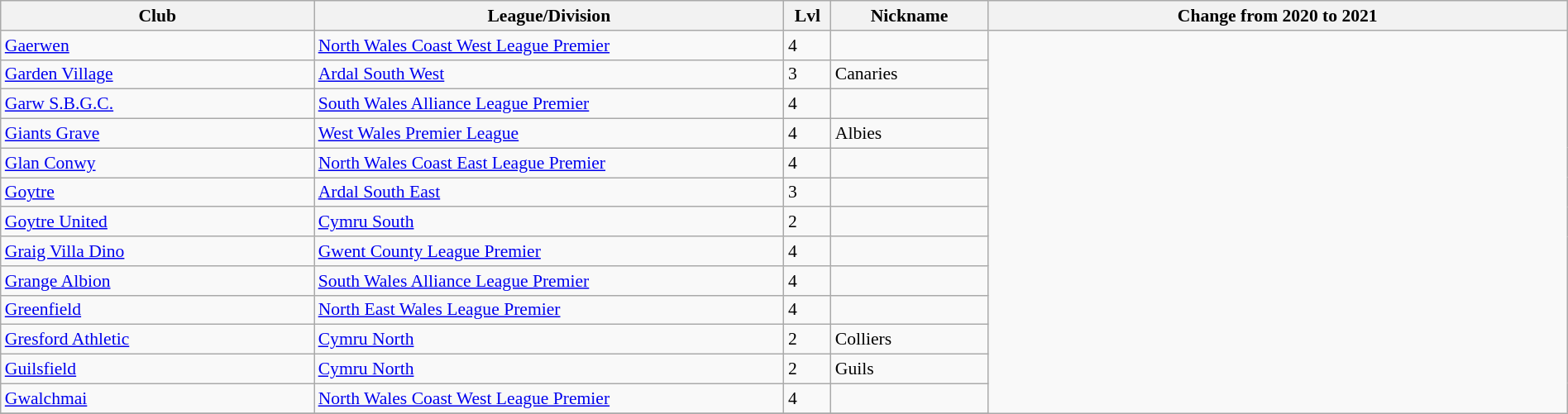<table class="wikitable sortable" width=100% style="font-size:90%">
<tr>
<th width=20%>Club</th>
<th width=30%>League/Division</th>
<th width=3%>Lvl</th>
<th width=10%>Nickname</th>
<th width=37%>Change from 2020 to 2021</th>
</tr>
<tr>
<td><a href='#'>Gaerwen</a></td>
<td><a href='#'>North Wales Coast West League Premier</a></td>
<td>4</td>
<td></td>
</tr>
<tr>
<td><a href='#'>Garden Village</a></td>
<td><a href='#'>Ardal South West</a></td>
<td>3</td>
<td>Canaries</td>
</tr>
<tr>
<td><a href='#'>Garw S.B.G.C.</a></td>
<td><a href='#'>South Wales Alliance League Premier</a></td>
<td>4</td>
<td></td>
</tr>
<tr>
<td><a href='#'>Giants Grave</a></td>
<td><a href='#'>West Wales Premier League</a></td>
<td>4</td>
<td>Albies</td>
</tr>
<tr>
<td><a href='#'>Glan Conwy</a></td>
<td><a href='#'>North Wales Coast East League Premier</a></td>
<td>4</td>
<td></td>
</tr>
<tr>
<td><a href='#'>Goytre</a></td>
<td><a href='#'>Ardal South East</a></td>
<td>3</td>
<td></td>
</tr>
<tr>
<td><a href='#'>Goytre United</a></td>
<td><a href='#'>Cymru South</a></td>
<td>2</td>
<td></td>
</tr>
<tr>
<td><a href='#'>Graig Villa Dino</a></td>
<td><a href='#'>Gwent County League Premier</a></td>
<td>4</td>
<td></td>
</tr>
<tr>
<td><a href='#'>Grange Albion</a></td>
<td><a href='#'>South Wales Alliance League Premier</a></td>
<td>4</td>
<td></td>
</tr>
<tr>
<td><a href='#'>Greenfield</a></td>
<td><a href='#'>North East Wales League Premier</a></td>
<td>4</td>
<td></td>
</tr>
<tr>
<td><a href='#'>Gresford Athletic</a></td>
<td><a href='#'>Cymru North</a></td>
<td>2</td>
<td>Colliers</td>
</tr>
<tr>
<td><a href='#'>Guilsfield</a></td>
<td><a href='#'>Cymru North</a></td>
<td>2</td>
<td>Guils</td>
</tr>
<tr>
<td><a href='#'>Gwalchmai</a></td>
<td><a href='#'>North Wales Coast West League Premier</a></td>
<td>4</td>
<td></td>
</tr>
<tr>
</tr>
</table>
